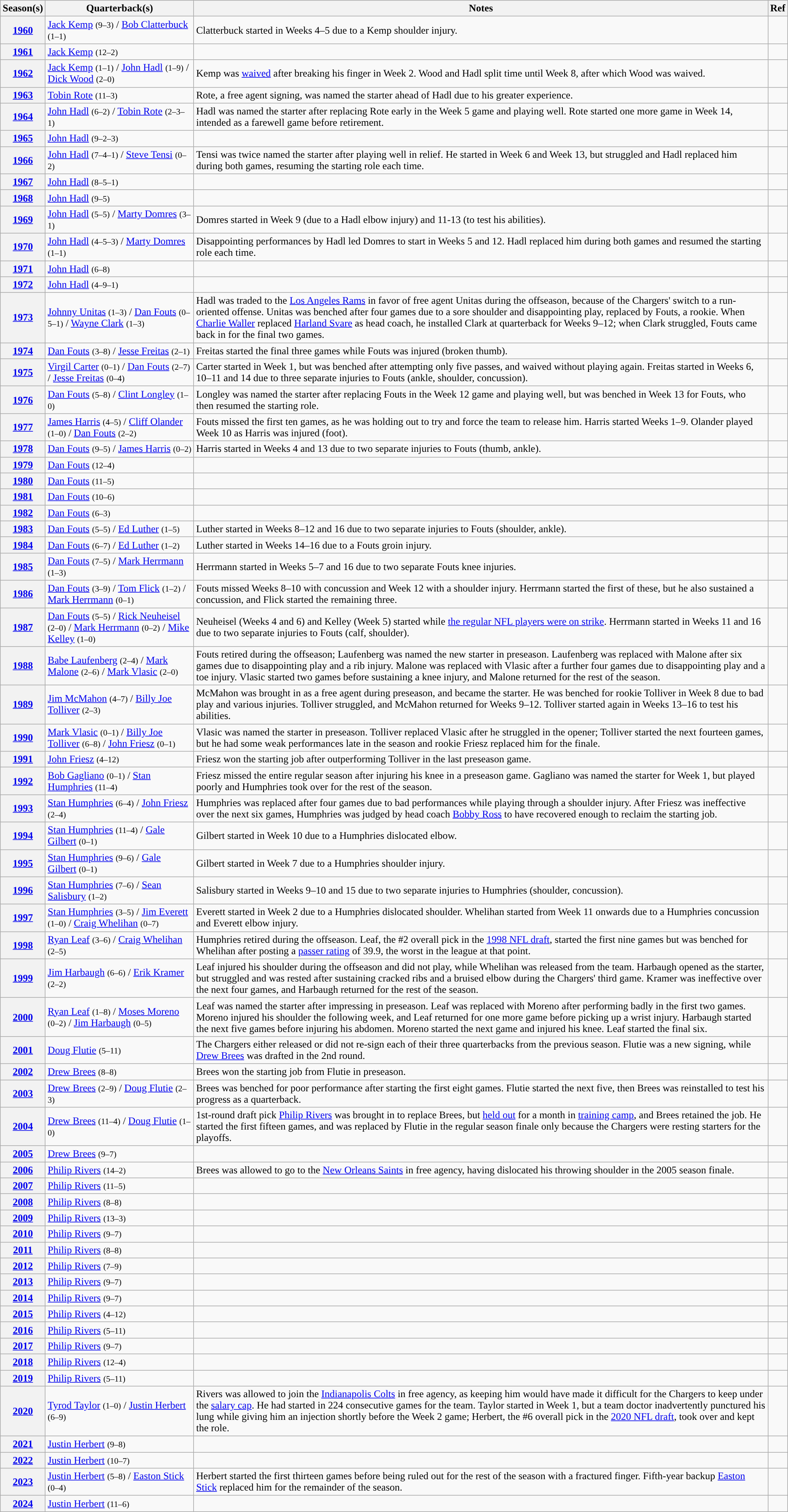<table class="wikitable plainrowheaders">
<tr>
<th>Season(s)</th>
<th>Quarterback(s)</th>
<th>Notes</th>
<th>Ref</th>
</tr>
<tr>
<th scope="row"><a href='#'>1960</a></th>
<td><a href='#'>Jack Kemp</a> <small>(9–3)</small> / <a href='#'>Bob Clatterbuck</a> <small>(1–1)</small></td>
<td>Clatterbuck started in Weeks 4–5 due to a Kemp shoulder injury.</td>
<td></td>
</tr>
<tr>
<th scope="row"><a href='#'>1961</a></th>
<td><a href='#'>Jack Kemp</a> <small>(12–2)</small></td>
<td></td>
<td></td>
</tr>
<tr>
<th scope="row"><a href='#'>1962</a></th>
<td><a href='#'>Jack Kemp</a> <small>(1–1)</small> / <a href='#'>John Hadl</a> <small>(1–9)</small> / <a href='#'>Dick Wood</a> <small>(2–0)</small></td>
<td>Kemp was <a href='#'>waived</a> after breaking his finger in Week 2. Wood and Hadl split time until Week 8, after which Wood was waived.</td>
<td></td>
</tr>
<tr>
<th scope="row"><a href='#'>1963</a></th>
<td><a href='#'>Tobin Rote</a> <small>(11–3)</small></td>
<td>Rote, a free agent signing, was named the starter ahead of Hadl due to his greater experience.</td>
<td></td>
</tr>
<tr>
<th scope="row"><a href='#'>1964</a></th>
<td><a href='#'>John Hadl</a> <small>(6–2)</small> / <a href='#'>Tobin Rote</a> <small>(2–3–1)</small></td>
<td>Hadl was named the starter after replacing Rote early in the Week 5 game and playing well. Rote started one more game in Week 14, intended as a farewell game before retirement.</td>
<td></td>
</tr>
<tr>
<th scope="row"><a href='#'>1965</a></th>
<td><a href='#'>John Hadl</a> <small>(9–2–3)</small></td>
<td></td>
<td></td>
</tr>
<tr>
<th scope="row"><a href='#'>1966</a></th>
<td><a href='#'>John Hadl</a> <small>(7–4–1)</small> / <a href='#'>Steve Tensi</a> <small>(0–2)</small></td>
<td>Tensi was twice named the starter after playing well in relief. He started in Week 6 and Week 13, but struggled and Hadl replaced him during both games, resuming the starting role each time.</td>
<td></td>
</tr>
<tr>
<th scope="row"><a href='#'>1967</a></th>
<td><a href='#'>John Hadl</a> <small>(8–5–1)</small></td>
<td></td>
<td></td>
</tr>
<tr>
<th scope="row"><a href='#'>1968</a></th>
<td><a href='#'>John Hadl</a> <small>(9–5)</small></td>
<td></td>
<td></td>
</tr>
<tr>
<th scope="row"><a href='#'>1969</a></th>
<td><a href='#'>John Hadl</a> <small>(5–5)</small> / <a href='#'>Marty Domres</a> <small>(3–1)</small></td>
<td>Domres started in Week 9 (due to a Hadl elbow injury) and 11-13 (to test his abilities).</td>
<td></td>
</tr>
<tr>
<th scope="row"><a href='#'>1970</a></th>
<td><a href='#'>John Hadl</a> <small>(4–5–3)</small> / <a href='#'>Marty Domres</a> <small>(1–1)</small></td>
<td>Disappointing performances by Hadl led Domres to start in Weeks 5 and 12. Hadl replaced him during both games and resumed the starting role each time.</td>
<td></td>
</tr>
<tr>
<th scope="row"><a href='#'>1971</a></th>
<td><a href='#'>John Hadl</a> <small>(6–8)</small></td>
<td></td>
<td></td>
</tr>
<tr>
<th scope="row"><a href='#'>1972</a></th>
<td><a href='#'>John Hadl</a> <small>(4–9–1)</small></td>
<td></td>
<td></td>
</tr>
<tr>
<th scope="row"><a href='#'>1973</a></th>
<td><a href='#'>Johnny Unitas</a> <small>(1–3)</small> / <a href='#'>Dan Fouts</a> <small>(0–5–1)</small> / <a href='#'>Wayne Clark</a> <small>(1–3)</small></td>
<td>Hadl was traded to the <a href='#'>Los Angeles Rams</a> in favor of free agent Unitas during the offseason, because of the Chargers' switch to a run-oriented offense. Unitas was benched after four games due to a sore shoulder and disappointing play, replaced by Fouts, a rookie. When <a href='#'>Charlie Waller</a> replaced <a href='#'>Harland Svare</a> as head coach, he installed Clark at quarterback for Weeks 9–12; when Clark struggled, Fouts came back in for the final two games.</td>
<td></td>
</tr>
<tr>
<th scope="row"><a href='#'>1974</a></th>
<td><a href='#'>Dan Fouts</a> <small>(3–8)</small> / <a href='#'>Jesse Freitas</a> <small>(2–1)</small></td>
<td>Freitas started the final three games while Fouts was injured (broken thumb).</td>
<td></td>
</tr>
<tr>
<th scope="row"><a href='#'>1975</a></th>
<td><a href='#'>Virgil Carter</a> <small>(0–1)</small> / <a href='#'>Dan Fouts</a> <small>(2–7)</small> / <a href='#'>Jesse Freitas</a> <small>(0–4)</small></td>
<td>Carter started in Week 1, but was benched after attempting only five passes, and waived without playing again. Freitas started in Weeks 6, 10–11 and 14 due to three separate injuries to Fouts (ankle, shoulder, concussion).</td>
<td></td>
</tr>
<tr>
<th scope="row"><a href='#'>1976</a></th>
<td><a href='#'>Dan Fouts</a> <small>(5–8)</small> / <a href='#'>Clint Longley</a> <small>(1–0)</small></td>
<td>Longley was named the starter after replacing Fouts in the Week 12 game and playing well, but was benched in Week 13 for Fouts, who then resumed the starting role.</td>
<td></td>
</tr>
<tr>
<th scope="row"><a href='#'>1977</a></th>
<td><a href='#'>James Harris</a> <small>(4–5)</small> / <a href='#'>Cliff Olander</a> <small>(1–0)</small> / <a href='#'>Dan Fouts</a> <small>(2–2)</small></td>
<td>Fouts missed the first ten games, as he was holding out to try and force the team to release him. Harris started Weeks 1–9. Olander played Week 10 as Harris was injured (foot).</td>
<td></td>
</tr>
<tr>
<th scope="row"><a href='#'>1978</a></th>
<td><a href='#'>Dan Fouts</a> <small>(9–5)</small> / <a href='#'>James Harris</a> <small>(0–2)</small></td>
<td>Harris started in Weeks 4 and 13 due to two separate injuries to Fouts (thumb, ankle).</td>
<td></td>
</tr>
<tr>
<th scope="row"><a href='#'>1979</a></th>
<td><a href='#'>Dan Fouts</a> <small>(12–4)</small></td>
<td></td>
<td></td>
</tr>
<tr>
<th scope="row"><a href='#'>1980</a></th>
<td><a href='#'>Dan Fouts</a> <small>(11–5)</small></td>
<td></td>
<td></td>
</tr>
<tr>
<th scope="row"><a href='#'>1981</a></th>
<td><a href='#'>Dan Fouts</a> <small>(10–6)</small></td>
<td></td>
<td></td>
</tr>
<tr>
<th scope="row"><a href='#'>1982</a></th>
<td><a href='#'>Dan Fouts</a> <small>(6–3)</small></td>
<td></td>
<td></td>
</tr>
<tr>
<th scope="row"><a href='#'>1983</a></th>
<td><a href='#'>Dan Fouts</a> <small>(5–5)</small> / <a href='#'>Ed Luther</a> <small>(1–5)</small></td>
<td>Luther started in Weeks 8–12 and 16 due to two separate injuries to Fouts (shoulder, ankle).</td>
<td></td>
</tr>
<tr>
<th scope="row"><a href='#'>1984</a></th>
<td><a href='#'>Dan Fouts</a> <small>(6–7)</small> / <a href='#'>Ed Luther</a> <small>(1–2)</small></td>
<td>Luther started in Weeks 14–16 due to a Fouts groin injury.</td>
<td></td>
</tr>
<tr>
<th scope="row"><a href='#'>1985</a></th>
<td><a href='#'>Dan Fouts</a> <small>(7–5)</small> / <a href='#'>Mark Herrmann</a> <small>(1–3)</small></td>
<td>Herrmann started in Weeks 5–7 and 16 due to two separate Fouts knee injuries.</td>
<td></td>
</tr>
<tr>
<th scope="row"><a href='#'>1986</a></th>
<td><a href='#'>Dan Fouts</a> <small>(3–9)</small> / <a href='#'>Tom Flick</a> <small>(1–2)</small> / <a href='#'>Mark Herrmann</a> <small>(0–1)</small></td>
<td>Fouts missed Weeks 8–10 with concussion and Week 12 with a shoulder injury. Herrmann started the first of these, but he also sustained a concussion, and Flick started the remaining three.</td>
<td></td>
</tr>
<tr>
<th scope="row"><a href='#'>1987</a></th>
<td><a href='#'>Dan Fouts</a> <small>(5–5)</small> / <a href='#'>Rick Neuheisel</a> <small>(2–0)</small> / <a href='#'>Mark Herrmann</a> <small>(0–2)</small> / <a href='#'>Mike Kelley</a> <small>(1–0)</small></td>
<td>Neuheisel (Weeks 4 and 6) and Kelley (Week 5) started while <a href='#'>the regular NFL players were on strike</a>. Herrmann started in Weeks 11 and 16 due to two separate injuries to Fouts (calf, shoulder).</td>
<td></td>
</tr>
<tr>
<th scope="row"><a href='#'>1988</a></th>
<td><a href='#'>Babe Laufenberg</a> <small>(2–4)</small> / <a href='#'>Mark Malone</a> <small>(2–6)</small> / <a href='#'>Mark Vlasic</a> <small>(2–0)</small></td>
<td>Fouts retired during the offseason; Laufenberg was named the new starter in preseason. Laufenberg was replaced with Malone after six games due to disappointing play and a rib injury. Malone was replaced with Vlasic after a further four games due to disappointing play and a toe injury. Vlasic started two games before sustaining a knee injury, and Malone returned for the rest of the season.</td>
<td></td>
</tr>
<tr>
<th scope="row"><a href='#'>1989</a></th>
<td><a href='#'>Jim McMahon</a> <small>(4–7)</small> / <a href='#'>Billy Joe Tolliver</a> <small>(2–3)</small></td>
<td>McMahon was brought in as a free agent during preseason, and became the starter. He was benched for rookie Tolliver in Week 8 due to bad play and various injuries. Tolliver struggled, and McMahon returned for Weeks 9–12. Tolliver started again in Weeks 13–16 to test his abilities.</td>
<td></td>
</tr>
<tr>
<th scope="row"><a href='#'>1990</a></th>
<td><a href='#'>Mark Vlasic</a> <small>(0–1)</small> / <a href='#'>Billy Joe Tolliver</a> <small>(6–8)</small> / <a href='#'>John Friesz</a> <small>(0–1)</small></td>
<td>Vlasic was named the starter in preseason. Tolliver replaced Vlasic after he struggled in the opener; Tolliver started the next fourteen games, but he had some weak performances late in the season and rookie Friesz replaced him for the finale.</td>
<td></td>
</tr>
<tr>
<th scope="row"><a href='#'>1991</a></th>
<td><a href='#'>John Friesz</a> <small>(4–12)</small></td>
<td>Friesz won the starting job after outperforming Tolliver in the last preseason game.</td>
<td></td>
</tr>
<tr>
<th scope="row"><a href='#'>1992</a></th>
<td><a href='#'>Bob Gagliano</a> <small>(0–1)</small> / <a href='#'>Stan Humphries</a> <small>(11–4)</small></td>
<td>Friesz missed the entire regular season after injuring his knee in a preseason game. Gagliano was named the starter for Week 1, but played poorly and Humphries took over for the rest of the season.</td>
<td></td>
</tr>
<tr>
<th scope="row"><a href='#'>1993</a></th>
<td><a href='#'>Stan Humphries</a> <small>(6–4)</small> / <a href='#'>John Friesz</a> <small>(2–4)</small></td>
<td>Humphries was replaced after four games due to bad performances while playing through a shoulder injury. After Friesz was ineffective over the next six games, Humphries was judged by head coach <a href='#'>Bobby Ross</a> to have recovered enough to reclaim the starting job.</td>
<td></td>
</tr>
<tr>
<th scope="row"><a href='#'>1994</a></th>
<td><a href='#'>Stan Humphries</a> <small>(11–4)</small> / <a href='#'>Gale Gilbert</a> <small>(0–1)</small></td>
<td>Gilbert started in Week 10 due to a Humphries dislocated elbow.</td>
<td></td>
</tr>
<tr>
<th scope="row"><a href='#'>1995</a></th>
<td><a href='#'>Stan Humphries</a> <small>(9–6)</small> / <a href='#'>Gale Gilbert</a> <small>(0–1)</small></td>
<td>Gilbert started in Week 7 due to a Humphries shoulder injury.</td>
<td></td>
</tr>
<tr>
<th scope="row"><a href='#'>1996</a></th>
<td><a href='#'>Stan Humphries</a> <small>(7–6)</small> / <a href='#'>Sean Salisbury</a> <small>(1–2)</small></td>
<td>Salisbury started in Weeks 9–10 and 15 due to two separate injuries to Humphries (shoulder, concussion).</td>
<td></td>
</tr>
<tr>
<th scope="row"><a href='#'>1997</a></th>
<td><a href='#'>Stan Humphries</a> <small>(3–5)</small> / <a href='#'>Jim Everett</a> <small>(1–0)</small> / <a href='#'>Craig Whelihan</a> <small>(0–7)</small></td>
<td>Everett started in Week 2 due to a Humphries dislocated shoulder. Whelihan started from Week 11 onwards due to a Humphries concussion and Everett elbow injury.</td>
<td></td>
</tr>
<tr>
<th scope="row"><a href='#'>1998</a></th>
<td><a href='#'>Ryan Leaf</a> <small>(3–6)</small> / <a href='#'>Craig Whelihan</a> <small>(2–5)</small></td>
<td>Humphries retired during the offseason. Leaf, the #2 overall pick in the <a href='#'>1998 NFL draft</a>, started the first nine games but was benched for Whelihan after posting a <a href='#'>passer rating</a> of 39.9, the worst in the league at that point.</td>
<td></td>
</tr>
<tr>
<th scope="row"><a href='#'>1999</a></th>
<td><a href='#'>Jim Harbaugh</a> <small>(6–6)</small> / <a href='#'>Erik Kramer</a> <small>(2–2)</small></td>
<td>Leaf injured his shoulder during the offseason and did not play, while Whelihan was released from the team. Harbaugh opened as the starter, but struggled and was rested after sustaining cracked ribs and a bruised elbow during the Chargers' third game. Kramer was ineffective over the next four games, and Harbaugh returned for the rest of the season.</td>
<td></td>
</tr>
<tr>
<th scope="row"><a href='#'>2000</a></th>
<td><a href='#'>Ryan Leaf</a> <small>(1–8)</small> / <a href='#'>Moses Moreno</a> <small>(0–2)</small> / <a href='#'>Jim Harbaugh</a> <small>(0–5)</small></td>
<td>Leaf was named the starter after impressing in preseason. Leaf was replaced with Moreno after performing badly in the first two games. Moreno injured his shoulder the following week, and Leaf returned for one more game before picking up a wrist injury. Harbaugh started the next five games before injuring his abdomen. Moreno started the next game and injured his knee. Leaf started the final six.</td>
<td></td>
</tr>
<tr>
<th scope="row"><a href='#'>2001</a></th>
<td><a href='#'>Doug Flutie</a> <small>(5–11)</small></td>
<td>The Chargers either released or did not re-sign each of their three quarterbacks from the previous season. Flutie was a new signing, while <a href='#'>Drew Brees</a> was drafted in the 2nd round.</td>
<td></td>
</tr>
<tr>
<th scope="row"><a href='#'>2002</a></th>
<td><a href='#'>Drew Brees</a> <small>(8–8)</small></td>
<td>Brees won the starting job from Flutie in preseason.</td>
<td></td>
</tr>
<tr>
<th scope="row"><a href='#'>2003</a></th>
<td><a href='#'>Drew Brees</a> <small>(2–9)</small> / <a href='#'>Doug Flutie</a> <small>(2–3)</small></td>
<td>Brees was benched for poor performance after starting the first eight games. Flutie started the next five, then Brees was reinstalled to test his progress as a quarterback.</td>
<td></td>
</tr>
<tr>
<th scope="row"><a href='#'>2004</a></th>
<td><a href='#'>Drew Brees</a> <small>(11–4)</small> / <a href='#'>Doug Flutie</a> <small>(1–0)</small></td>
<td>1st-round draft pick <a href='#'>Philip Rivers</a> was brought in to replace Brees, but <a href='#'>held out</a> for a month in <a href='#'>training camp</a>, and Brees retained the job. He started the first fifteen games, and was replaced by Flutie in the regular season finale only because the Chargers were resting starters for the playoffs.</td>
<td></td>
</tr>
<tr>
<th scope="row"><a href='#'>2005</a></th>
<td><a href='#'>Drew Brees</a> <small>(9–7)</small></td>
<td></td>
<td></td>
</tr>
<tr>
<th scope="row"><a href='#'>2006</a></th>
<td><a href='#'>Philip Rivers</a> <small>(14–2)</small></td>
<td>Brees was allowed to go to the <a href='#'>New Orleans Saints</a> in free agency, having dislocated his throwing shoulder in the 2005 season finale.</td>
<td></td>
</tr>
<tr>
<th scope="row"><a href='#'>2007</a></th>
<td><a href='#'>Philip Rivers</a> <small>(11–5)</small></td>
<td></td>
<td></td>
</tr>
<tr>
<th scope="row"><a href='#'>2008</a></th>
<td><a href='#'>Philip Rivers</a> <small>(8–8)</small></td>
<td></td>
<td></td>
</tr>
<tr>
<th scope="row"><a href='#'>2009</a></th>
<td><a href='#'>Philip Rivers</a> <small>(13–3)</small></td>
<td></td>
<td></td>
</tr>
<tr>
<th scope="row"><a href='#'>2010</a></th>
<td><a href='#'>Philip Rivers</a> <small>(9–7)</small></td>
<td></td>
<td></td>
</tr>
<tr>
<th scope="row"><a href='#'>2011</a></th>
<td><a href='#'>Philip Rivers</a> <small>(8–8)</small></td>
<td></td>
<td></td>
</tr>
<tr>
<th scope="row"><a href='#'>2012</a></th>
<td><a href='#'>Philip Rivers</a> <small>(7–9)</small></td>
<td></td>
<td></td>
</tr>
<tr>
<th scope="row"><a href='#'>2013</a></th>
<td><a href='#'>Philip Rivers</a> <small>(9–7)</small></td>
<td></td>
<td></td>
</tr>
<tr>
<th scope="row"><a href='#'>2014</a></th>
<td><a href='#'>Philip Rivers</a> <small>(9–7)</small></td>
<td></td>
<td></td>
</tr>
<tr>
<th scope="row"><a href='#'>2015</a></th>
<td><a href='#'>Philip Rivers</a> <small>(4–12)</small></td>
<td></td>
<td></td>
</tr>
<tr>
<th scope="row"><a href='#'>2016</a></th>
<td><a href='#'>Philip Rivers</a> <small>(5–11)</small></td>
<td></td>
<td></td>
</tr>
<tr>
<th scope="row"><a href='#'>2017</a></th>
<td><a href='#'>Philip Rivers</a> <small>(9–7)</small></td>
<td></td>
<td></td>
</tr>
<tr>
<th scope="row"><a href='#'>2018</a></th>
<td><a href='#'>Philip Rivers</a> <small>(12–4)</small></td>
<td></td>
<td></td>
</tr>
<tr>
<th scope="row"><a href='#'>2019</a></th>
<td><a href='#'>Philip Rivers</a> <small>(5–11)</small></td>
<td></td>
<td></td>
</tr>
<tr>
<th scope="row"><a href='#'>2020</a></th>
<td><a href='#'>Tyrod Taylor</a> <small>(1–0)</small> / <a href='#'>Justin Herbert</a> <small>(6–9)</small></td>
<td>Rivers was allowed to join the <a href='#'>Indianapolis Colts</a> in free agency, as keeping him would have made it difficult for the Chargers to keep under the <a href='#'>salary cap</a>. He had started in 224 consecutive games for the team. Taylor started in Week 1, but a team doctor inadvertently punctured his lung while giving him an injection shortly before the Week 2 game; Herbert, the #6 overall pick in the <a href='#'>2020 NFL draft</a>, took over and kept the role.</td>
<td><br></td>
</tr>
<tr>
<th scope="row"><a href='#'>2021</a></th>
<td><a href='#'>Justin Herbert</a> <small>(9–8)</small></td>
<td></td>
<td></td>
</tr>
<tr>
<th scope="row"><a href='#'>2022</a></th>
<td><a href='#'>Justin Herbert</a> <small>(10–7)</small></td>
<td></td>
<td></td>
</tr>
<tr>
<th scope="row"><a href='#'>2023</a></th>
<td><a href='#'>Justin Herbert</a> <small>(5–8)</small> / <a href='#'>Easton Stick</a> <small>(0–4)</small></td>
<td>Herbert started the first thirteen games before being ruled out for the rest of the season with a fractured finger. Fifth-year backup <a href='#'>Easton Stick</a> replaced him for the remainder of the season.</td>
<td></td>
</tr>
<tr>
<th scope="row"><a href='#'>2024</a></th>
<td><a href='#'>Justin Herbert</a> <small>(11–6)</small></td>
<td></td>
<td></td>
</tr>
</table>
